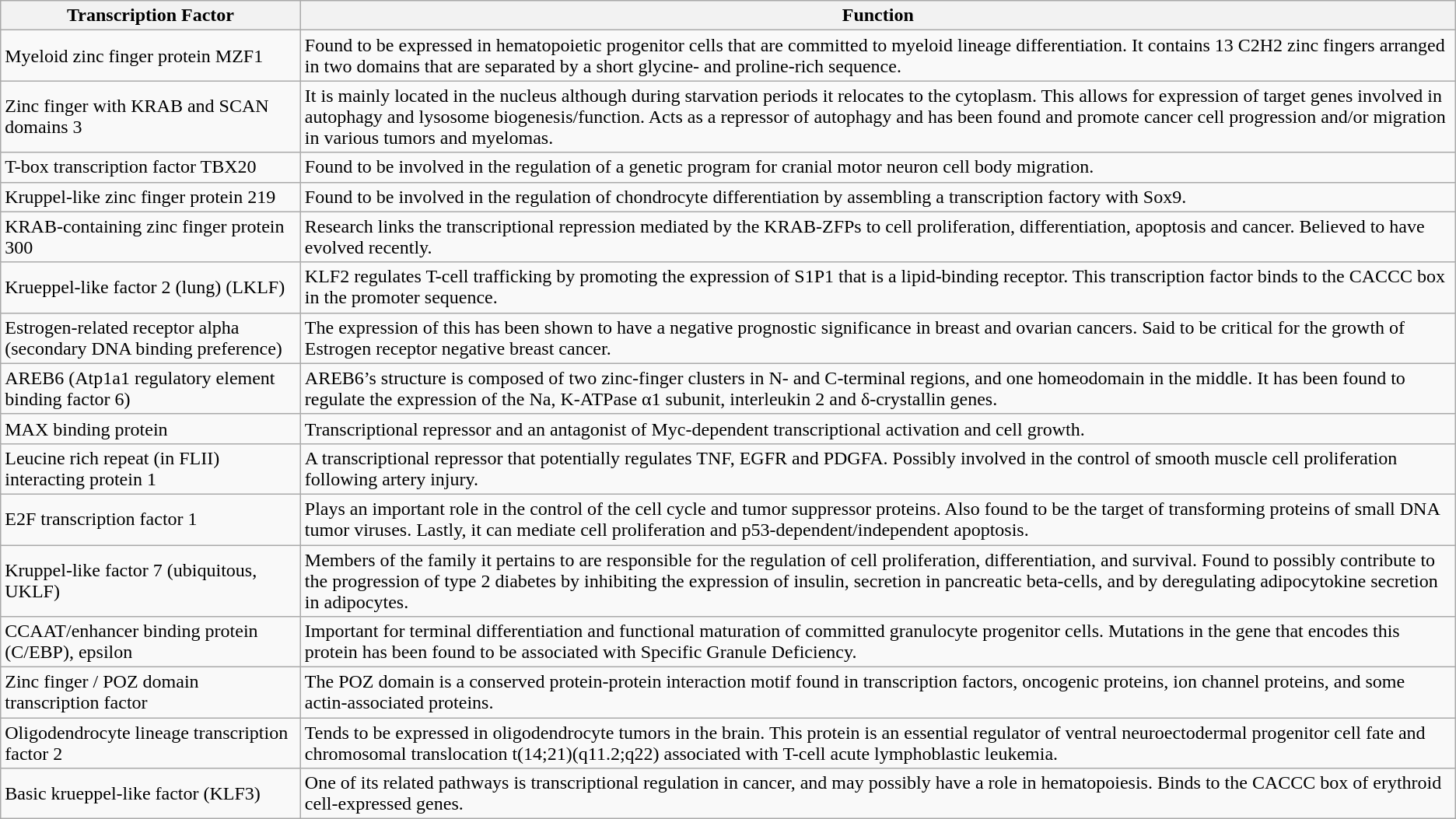<table class="wikitable">
<tr>
<th>Transcription  Factor</th>
<th>Function</th>
</tr>
<tr>
<td>Myeloid zinc finger protein  MZF1</td>
<td>Found to be expressed in  hematopoietic progenitor cells that are committed to myeloid lineage  differentiation. It contains 13 C2H2 zinc fingers arranged in two domains  that are separated by a short glycine- and proline-rich sequence.</td>
</tr>
<tr>
<td>Zinc finger with KRAB and  SCAN domains 3</td>
<td>It is mainly located in the  nucleus although during starvation periods it relocates to the cytoplasm.  This allows for expression of target genes involved in  autophagy and lysosome biogenesis/function. Acts as a repressor of autophagy  and has been found and promote cancer cell progression and/or migration in  various tumors and myelomas.</td>
</tr>
<tr>
<td>T-box transcription factor TBX20</td>
<td>Found to be involved in the  regulation of a genetic program for cranial motor neuron cell body migration.</td>
</tr>
<tr>
<td>Kruppel-like zinc finger protein 219</td>
<td>Found to be involved in the  regulation of chondrocyte differentiation  by assembling a transcription factory with Sox9.</td>
</tr>
<tr>
<td>KRAB-containing zinc finger  protein 300</td>
<td>Research links the  transcriptional repression mediated by the KRAB-ZFPs to cell proliferation,  differentiation, apoptosis and cancer. Believed to have evolved recently.</td>
</tr>
<tr>
<td>Krueppel-like factor 2 (lung) (LKLF)</td>
<td>KLF2 regulates T-cell  trafficking by promoting the expression of S1P1 that is a lipid-binding  receptor. This transcription factor binds to the CACCC box in the promoter sequence.</td>
</tr>
<tr>
<td>Estrogen-related receptor alpha (secondary DNA binding  preference)</td>
<td>The expression of this has  been shown to have a negative prognostic significance in breast and ovarian  cancers. Said to be critical for the growth of Estrogen receptor negative breast cancer.</td>
</tr>
<tr>
<td>AREB6 (Atp1a1 regulatory element binding factor 6)</td>
<td>AREB6’s structure is  composed of two zinc-finger clusters in N- and C-terminal regions, and one  homeodomain in the middle. It has been found to regulate the expression of  the Na, K-ATPase α1 subunit, interleukin 2 and δ-crystallin genes.</td>
</tr>
<tr>
<td>MAX binding protein</td>
<td>Transcriptional repressor  and an antagonist of Myc-dependent transcriptional activation and cell  growth.</td>
</tr>
<tr>
<td>Leucine rich repeat (in FLII) interacting protein 1</td>
<td>A transcriptional repressor  that potentially regulates TNF, EGFR and PDGFA.  Possibly involved in the control of smooth muscle cell proliferation  following artery injury.</td>
</tr>
<tr>
<td>E2F transcription factor 1</td>
<td>Plays an important role in  the control of the cell cycle and tumor suppressor proteins. Also found to be  the target of transforming proteins of small DNA tumor viruses. Lastly, it  can mediate cell proliferation and p53-dependent/independent apoptosis.</td>
</tr>
<tr>
<td>Kruppel-like factor 7 (ubiquitous, UKLF)</td>
<td>Members of the family it  pertains to are responsible for the regulation of cell proliferation,  differentiation, and survival. Found to possibly contribute to the  progression of type 2 diabetes by inhibiting the expression of insulin, secretion  in pancreatic beta-cells, and by deregulating adipocytokine secretion in  adipocytes.</td>
</tr>
<tr>
<td>CCAAT/enhancer binding protein (C/EBP), epsilon</td>
<td>Important for terminal  differentiation and functional maturation of committed granulocyte progenitor  cells. Mutations in the gene that encodes this protein has been found to be  associated with Specific Granule Deficiency.</td>
</tr>
<tr>
<td>Zinc finger / POZ domain transcription factor</td>
<td>The POZ domain is a  conserved protein-protein interaction motif found in transcription factors,  oncogenic proteins, ion channel proteins, and some actin-associated proteins.</td>
</tr>
<tr>
<td>Oligodendrocyte lineage transcription factor 2</td>
<td>Tends to be expressed in  oligodendrocyte tumors in the brain. This protein is an essential regulator  of ventral neuroectodermal progenitor cell fate and chromosomal translocation  t(14;21)(q11.2;q22) associated with T-cell acute lymphoblastic leukemia.</td>
</tr>
<tr>
<td>Basic krueppel-like factor (KLF3)</td>
<td>One of its related pathways  is transcriptional regulation in cancer, and may possibly have a role in hematopoiesis.  Binds to the CACCC box of erythroid cell-expressed genes.</td>
</tr>
</table>
